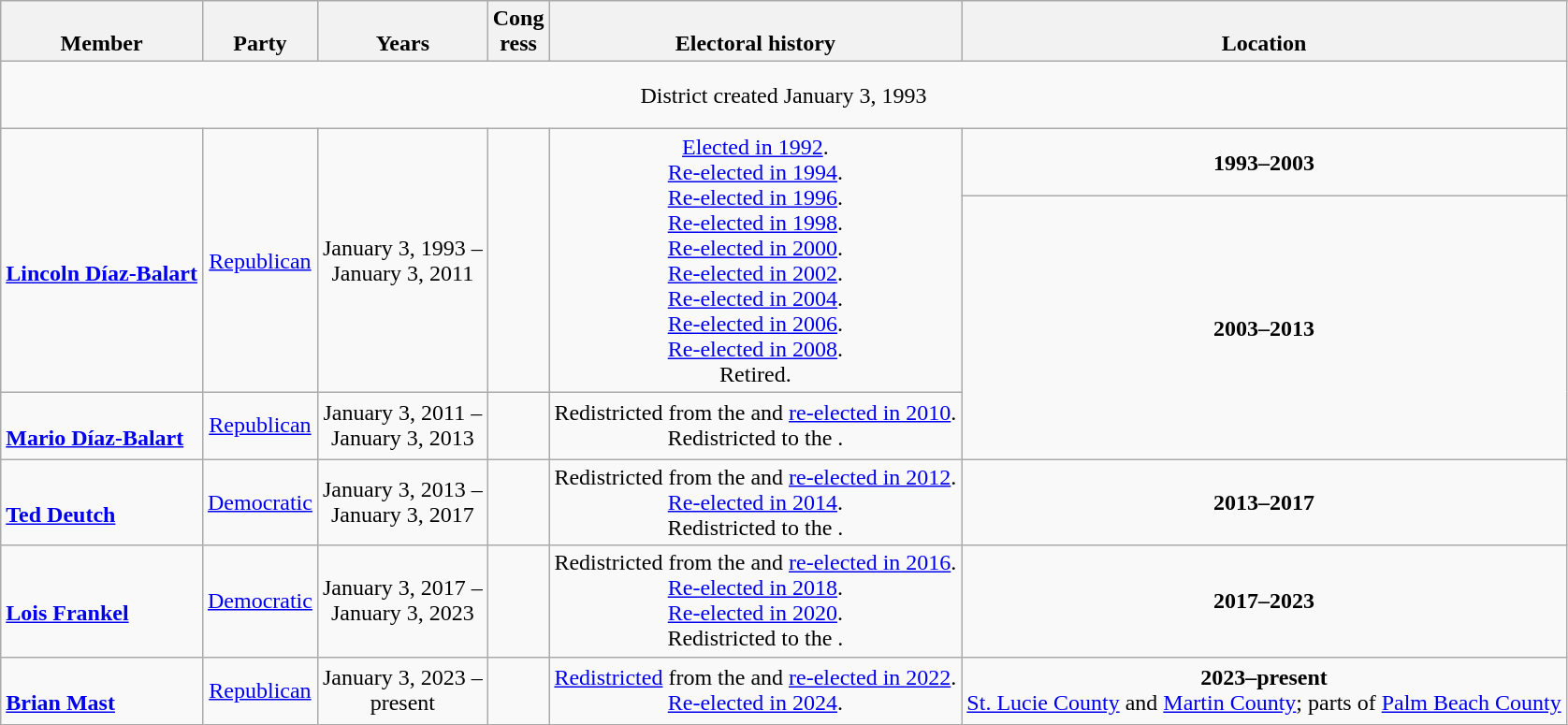<table class=wikitable style="text-align:center">
<tr valign=bottom>
<th>Member</th>
<th>Party</th>
<th>Years</th>
<th>Cong<br>ress</th>
<th>Electoral history</th>
<th>Location</th>
</tr>
<tr style="height:3em">
<td colspan=6>District created January 3, 1993</td>
</tr>
<tr style="height:3em">
<td rowspan=2 align=left><br><strong><a href='#'>Lincoln Díaz-Balart</a></strong><br></td>
<td rowspan=2 ><a href='#'>Republican</a></td>
<td rowspan=2 nowrap>January 3, 1993 –<br>January 3, 2011</td>
<td rowspan=2></td>
<td rowspan=2><a href='#'>Elected in 1992</a>.<br><a href='#'>Re-elected in 1994</a>.<br><a href='#'>Re-elected in 1996</a>.<br><a href='#'>Re-elected in 1998</a>.<br><a href='#'>Re-elected in 2000</a>.<br><a href='#'>Re-elected in 2002</a>.<br><a href='#'>Re-elected in 2004</a>.<br><a href='#'>Re-elected in 2006</a>.<br><a href='#'>Re-elected in 2008</a>.<br>Retired.</td>
<td><strong>1993–2003</strong><br></td>
</tr>
<tr style="height:3em">
<td rowspan=2><strong>2003–2013</strong><br></td>
</tr>
<tr style="height:3em">
<td align=left><br><strong><a href='#'>Mario Díaz-Balart</a></strong><br></td>
<td><a href='#'>Republican</a></td>
<td nowrap>January 3, 2011 –<br>January 3, 2013</td>
<td></td>
<td>Redistricted from the  and <a href='#'>re-elected in 2010</a>.<br>Redistricted to the .</td>
</tr>
<tr style="height:3em">
<td align=left><br><strong><a href='#'>Ted Deutch</a></strong><br></td>
<td><a href='#'>Democratic</a></td>
<td nowrap>January 3, 2013 –<br>January 3, 2017</td>
<td></td>
<td>Redistricted from the  and <a href='#'>re-elected in 2012</a>.<br><a href='#'>Re-elected in 2014</a>.<br>Redistricted to the .</td>
<td><strong>2013–2017</strong><br></td>
</tr>
<tr style="height:3em">
<td align=left><br><strong><a href='#'>Lois Frankel</a></strong><br></td>
<td><a href='#'>Democratic</a></td>
<td nowrap>January 3, 2017 –<br>January 3, 2023</td>
<td></td>
<td>Redistricted from the  and <a href='#'>re-elected in 2016</a>.<br><a href='#'>Re-elected in 2018</a>.<br><a href='#'>Re-elected in 2020</a>.<br>Redistricted to the .</td>
<td><strong>2017–2023</strong><br></td>
</tr>
<tr style="height:3em">
<td align=left><br><strong><a href='#'>Brian Mast</a></strong><br></td>
<td><a href='#'>Republican</a></td>
<td nowrap>January 3, 2023 –<br>present</td>
<td></td>
<td><a href='#'>Redistricted</a> from the  and <a href='#'>re-elected in 2022</a>.<br><a href='#'>Re-elected in 2024</a>.</td>
<td><strong>2023–present</strong><br><a href='#'>St. Lucie County</a> and <a href='#'>Martin County</a>; parts of <a href='#'>Palm Beach County</a><br></td>
</tr>
</table>
